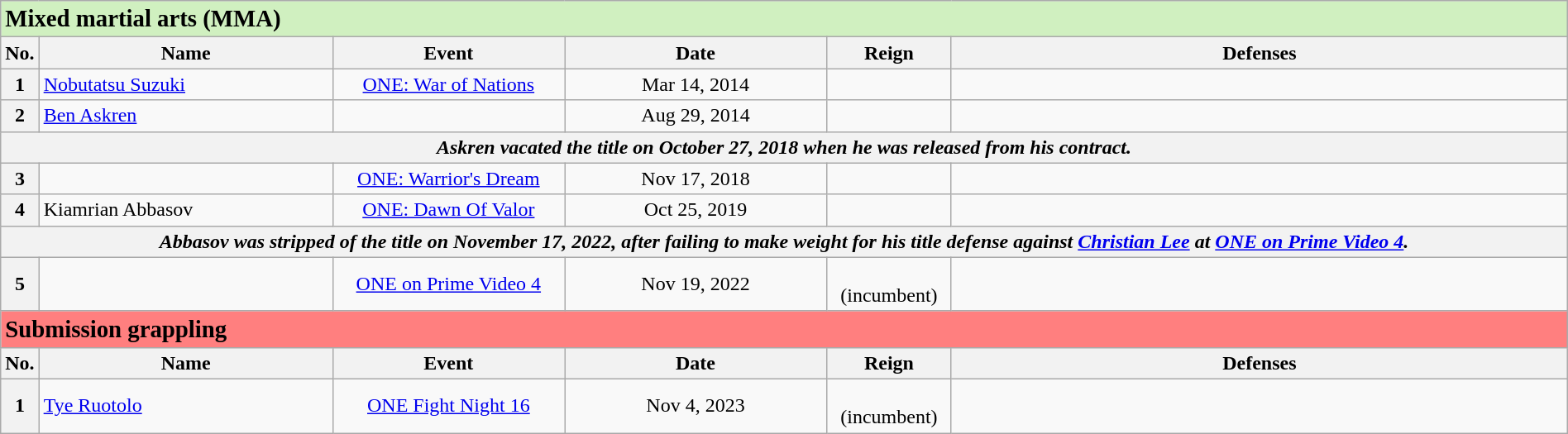<table class="wikitable" width=100%>
<tr>
<td align=left colspan="6" bgcolor="#D0F0C0"><big><strong>Mixed martial arts (MMA)</strong></big></td>
</tr>
<tr>
<th width=1%>No.</th>
<th width=19%>Name</th>
<th width=15%>Event</th>
<th width=17%>Date</th>
<th width=8%>Reign</th>
<th width=40%>Defenses</th>
</tr>
<tr>
<th>1</th>
<td align=left> <a href='#'>Nobutatsu Suzuki</a> <br> </td>
<td align=center><a href='#'>ONE: War of Nations</a><br></td>
<td align=center>Mar 14, 2014</td>
<td align=center></td>
<td></td>
</tr>
<tr>
<th>2</th>
<td align=left> <a href='#'>Ben Askren</a></td>
<td align=center><br></td>
<td align=center>Aug 29, 2014</td>
<td align=center></td>
<td><br></td>
</tr>
<tr>
<th colspan=6 align=center><em>Askren vacated the title on October 27, 2018 when he was released from his contract.</em></th>
</tr>
<tr>
<th>3</th>
<td align=left><br> </td>
<td align=center><a href='#'>ONE: Warrior's Dream</a><br></td>
<td align=center>Nov 17, 2018</td>
<td align=center></td>
<td><br></td>
</tr>
<tr>
<th>4</th>
<td align=left> Kiamrian Abbasov</td>
<td align=center><a href='#'>ONE: Dawn Of Valor</a><br></td>
<td align=center>Oct 25, 2019</td>
<td align=center></td>
<td><br></td>
</tr>
<tr>
<th colspan=6 align=center><em>Abbasov was stripped of the title on November 17, 2022, after failing to make weight for his title defense against <a href='#'>Christian Lee</a> at <a href='#'>ONE on Prime Video 4</a>.</em></th>
</tr>
<tr>
<th>5</th>
<td><br></td>
<td align=center><a href='#'>ONE on Prime Video 4</a><br></td>
<td align=center>Nov 19, 2022</td>
<td align=center><br>(incumbent)<br></td>
<td></td>
</tr>
<tr>
<td align=left colspan="6" bgcolor="#FF7F7F"><big><strong>Submission grappling</strong></big></td>
</tr>
<tr>
<th width=1%>No.</th>
<th width=19%>Name</th>
<th width=15%>Event</th>
<th width=17%>Date</th>
<th width=8%>Reign</th>
<th width=40%>Defenses</th>
</tr>
<tr>
<th>1</th>
<td> <a href='#'>Tye Ruotolo</a> <br></td>
<td align=center><a href='#'>ONE Fight Night 16</a><br></td>
<td align=center>Nov 4, 2023</td>
<td align=center><br>(incumbent)<br></td>
<td><br><br></td>
</tr>
</table>
